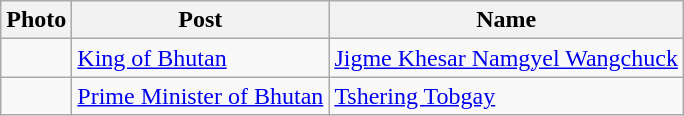<table class="wikitable">
<tr>
<th>Photo</th>
<th>Post</th>
<th>Name</th>
</tr>
<tr>
<td></td>
<td><a href='#'>King of Bhutan</a></td>
<td><a href='#'>Jigme Khesar Namgyel Wangchuck</a></td>
</tr>
<tr>
<td></td>
<td><a href='#'>Prime Minister of Bhutan</a></td>
<td><a href='#'>Tshering Tobgay</a></td>
</tr>
</table>
